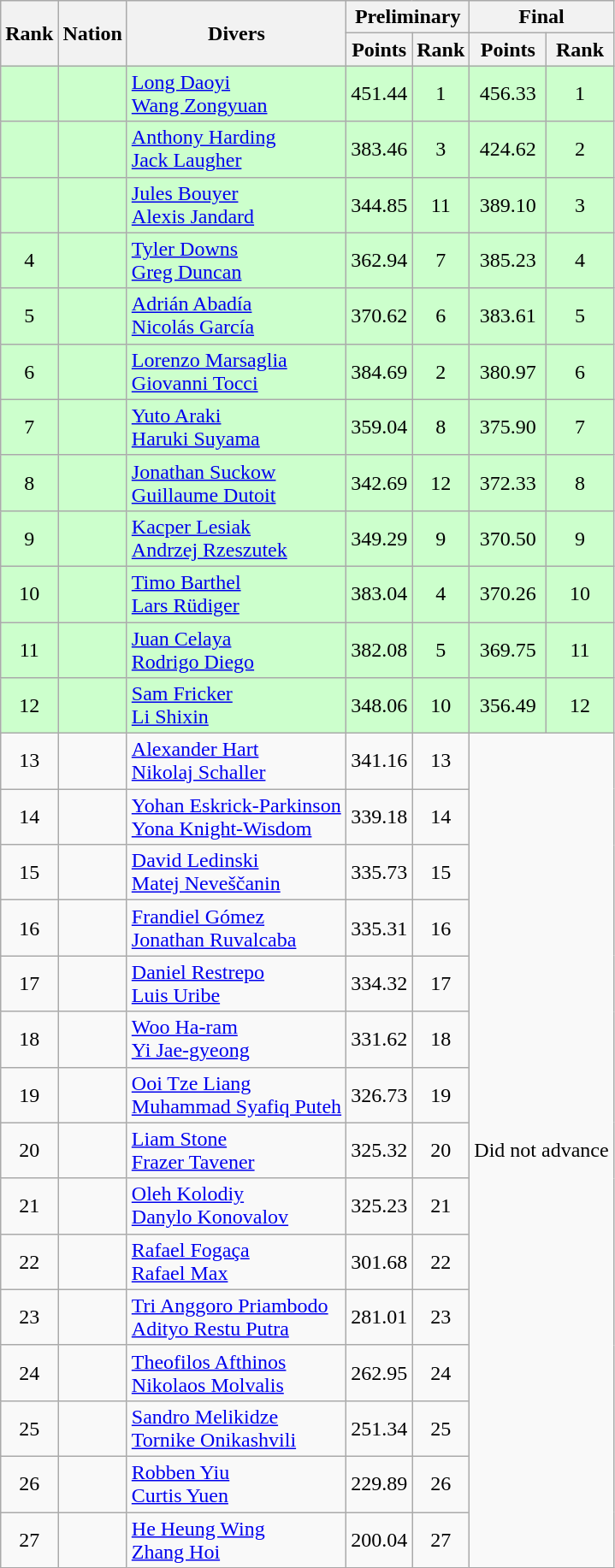<table class="wikitable sortable" style="text-align:center">
<tr>
<th rowspan=2>Rank</th>
<th rowspan=2>Nation</th>
<th rowspan=2>Divers</th>
<th colspan=2>Preliminary</th>
<th colspan=2>Final</th>
</tr>
<tr>
<th>Points</th>
<th>Rank</th>
<th>Points</th>
<th>Rank</th>
</tr>
<tr bgcolor=ccffcc>
<td></td>
<td align="left"></td>
<td align=left><a href='#'>Long Daoyi</a> <br><a href='#'>Wang Zongyuan</a></td>
<td>451.44</td>
<td>1</td>
<td>456.33</td>
<td>1</td>
</tr>
<tr bgcolor="ccffcc">
<td></td>
<td align="left"></td>
<td align="left"><a href='#'>Anthony Harding</a><br><a href='#'>Jack Laugher</a></td>
<td>383.46</td>
<td>3</td>
<td>424.62</td>
<td>2</td>
</tr>
<tr bgcolor="ccffcc">
<td></td>
<td align="left"></td>
<td align="left"><a href='#'>Jules Bouyer</a><br><a href='#'>Alexis Jandard</a></td>
<td>344.85</td>
<td>11</td>
<td>389.10</td>
<td>3</td>
</tr>
<tr bgcolor="ccffcc">
<td>4</td>
<td align="left"></td>
<td align="left"><a href='#'>Tyler Downs</a><br><a href='#'>Greg Duncan</a></td>
<td>362.94</td>
<td>7</td>
<td>385.23</td>
<td>4</td>
</tr>
<tr bgcolor="ccffcc">
<td>5</td>
<td align="left"></td>
<td align="left"><a href='#'>Adrián Abadía</a><br><a href='#'>Nicolás García</a></td>
<td>370.62</td>
<td>6</td>
<td>383.61</td>
<td>5</td>
</tr>
<tr bgcolor="ccffcc">
<td>6</td>
<td align="left"></td>
<td align="left"><a href='#'>Lorenzo Marsaglia</a><br><a href='#'>Giovanni Tocci</a></td>
<td>384.69</td>
<td>2</td>
<td>380.97</td>
<td>6</td>
</tr>
<tr bgcolor="ccffcc">
<td>7</td>
<td align="left"></td>
<td align="left"><a href='#'>Yuto Araki</a><br><a href='#'>Haruki Suyama</a></td>
<td>359.04</td>
<td>8</td>
<td>375.90</td>
<td>7</td>
</tr>
<tr bgcolor="ccffcc">
<td>8</td>
<td align="left"></td>
<td align="left"><a href='#'>Jonathan Suckow</a><br><a href='#'>Guillaume Dutoit</a></td>
<td>342.69</td>
<td>12</td>
<td>372.33</td>
<td>8</td>
</tr>
<tr bgcolor=ccffcc>
<td>9</td>
<td align="left"></td>
<td align=left><a href='#'>Kacper Lesiak</a><br><a href='#'>Andrzej Rzeszutek</a></td>
<td>349.29</td>
<td>9</td>
<td>370.50</td>
<td>9</td>
</tr>
<tr bgcolor="ccffcc">
<td>10</td>
<td align="left"></td>
<td align="left"><a href='#'>Timo Barthel</a><br><a href='#'>Lars Rüdiger</a></td>
<td>383.04</td>
<td>4</td>
<td>370.26</td>
<td>10</td>
</tr>
<tr bgcolor="ccffcc">
<td>11</td>
<td align="left"></td>
<td align="left"><a href='#'>Juan Celaya</a><br><a href='#'>Rodrigo Diego</a></td>
<td>382.08</td>
<td>5</td>
<td>369.75</td>
<td>11</td>
</tr>
<tr bgcolor="ccffcc">
<td>12</td>
<td align="left"></td>
<td align="left"><a href='#'>Sam Fricker</a><br><a href='#'>Li Shixin</a></td>
<td>348.06</td>
<td>10</td>
<td>356.49</td>
<td>12</td>
</tr>
<tr>
<td>13</td>
<td align=left></td>
<td align=left><a href='#'>Alexander Hart</a><br><a href='#'>Nikolaj Schaller</a></td>
<td>341.16</td>
<td>13</td>
<td rowspan=15 colspan=2>Did not advance</td>
</tr>
<tr>
<td>14</td>
<td align=left></td>
<td align=left><a href='#'>Yohan Eskrick-Parkinson</a><br><a href='#'>Yona Knight-Wisdom</a></td>
<td>339.18</td>
<td>14</td>
</tr>
<tr>
<td>15</td>
<td align=left></td>
<td align=left><a href='#'>David Ledinski</a><br><a href='#'>Matej Neveščanin</a></td>
<td>335.73</td>
<td>15</td>
</tr>
<tr>
<td>16</td>
<td align=left></td>
<td align=left><a href='#'>Frandiel Gómez</a><br><a href='#'>Jonathan Ruvalcaba</a></td>
<td>335.31</td>
<td>16</td>
</tr>
<tr>
<td>17</td>
<td align=left></td>
<td align=left><a href='#'>Daniel Restrepo</a><br><a href='#'>Luis Uribe</a></td>
<td>334.32</td>
<td>17</td>
</tr>
<tr>
<td>18</td>
<td align=left></td>
<td align=left><a href='#'>Woo Ha-ram</a><br><a href='#'>Yi Jae-gyeong</a></td>
<td>331.62</td>
<td>18</td>
</tr>
<tr>
<td>19</td>
<td align=left></td>
<td align=left><a href='#'>Ooi Tze Liang</a><br><a href='#'>Muhammad Syafiq Puteh</a></td>
<td>326.73</td>
<td>19</td>
</tr>
<tr>
<td>20</td>
<td align=left></td>
<td align=left><a href='#'>Liam Stone</a><br><a href='#'>Frazer Tavener</a></td>
<td>325.32</td>
<td>20</td>
</tr>
<tr>
<td>21</td>
<td align=left></td>
<td align=left><a href='#'>Oleh Kolodiy</a><br><a href='#'>Danylo Konovalov</a></td>
<td>325.23</td>
<td>21</td>
</tr>
<tr>
<td>22</td>
<td align=left></td>
<td align=left><a href='#'>Rafael Fogaça</a><br><a href='#'>Rafael Max</a></td>
<td>301.68</td>
<td>22</td>
</tr>
<tr>
<td>23</td>
<td align=left></td>
<td align=left><a href='#'>Tri Anggoro Priambodo</a><br><a href='#'>Adityo Restu Putra</a></td>
<td>281.01</td>
<td>23</td>
</tr>
<tr>
<td>24</td>
<td align=left></td>
<td align=left><a href='#'>Theofilos Afthinos</a><br><a href='#'>Nikolaos Molvalis</a></td>
<td>262.95</td>
<td>24</td>
</tr>
<tr>
<td>25</td>
<td align=left></td>
<td align=left><a href='#'>Sandro Melikidze</a><br><a href='#'>Tornike Onikashvili</a></td>
<td>251.34</td>
<td>25</td>
</tr>
<tr>
<td>26</td>
<td align=left></td>
<td align=left><a href='#'>Robben Yiu</a><br><a href='#'>Curtis Yuen</a></td>
<td>229.89</td>
<td>26</td>
</tr>
<tr>
<td>27</td>
<td align=left></td>
<td align=left><a href='#'>He Heung Wing</a><br><a href='#'>Zhang Hoi</a></td>
<td>200.04</td>
<td>27</td>
</tr>
</table>
